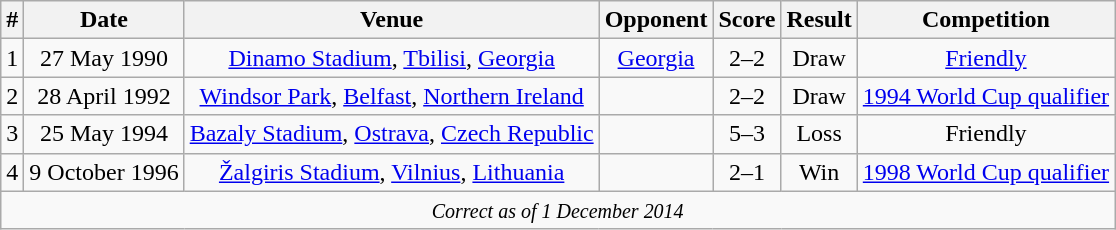<table class="wikitable" style="text-align:center">
<tr>
<th>#</th>
<th>Date</th>
<th>Venue</th>
<th>Opponent</th>
<th>Score</th>
<th>Result</th>
<th>Competition</th>
</tr>
<tr>
<td>1</td>
<td>27 May 1990</td>
<td><a href='#'>Dinamo Stadium</a>, <a href='#'>Tbilisi</a>, <a href='#'>Georgia</a></td>
<td> <a href='#'>Georgia</a></td>
<td>2–2</td>
<td>Draw</td>
<td><a href='#'>Friendly</a></td>
</tr>
<tr>
<td>2</td>
<td>28 April 1992</td>
<td><a href='#'>Windsor Park</a>, <a href='#'>Belfast</a>, <a href='#'>Northern Ireland</a></td>
<td></td>
<td>2–2</td>
<td>Draw</td>
<td><a href='#'>1994 World Cup qualifier</a></td>
</tr>
<tr>
<td>3</td>
<td>25 May 1994</td>
<td><a href='#'>Bazaly Stadium</a>, <a href='#'>Ostrava</a>, <a href='#'>Czech Republic</a></td>
<td></td>
<td>5–3</td>
<td>Loss</td>
<td>Friendly</td>
</tr>
<tr>
<td>4</td>
<td>9 October 1996</td>
<td><a href='#'>Žalgiris Stadium</a>, <a href='#'>Vilnius</a>, <a href='#'>Lithuania</a></td>
<td></td>
<td>2–1</td>
<td>Win</td>
<td><a href='#'>1998 World Cup qualifier</a></td>
</tr>
<tr>
<td colspan="12"><small><em>Correct as of 1 December 2014</em></small></td>
</tr>
</table>
